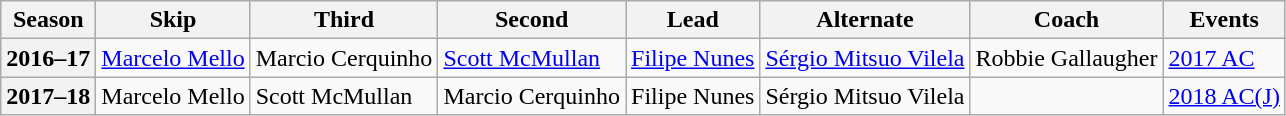<table class="wikitable">
<tr>
<th scope="col">Season</th>
<th scope="col">Skip</th>
<th scope="col">Third</th>
<th scope="col">Second</th>
<th scope="col">Lead</th>
<th scope="col">Alternate</th>
<th scope="col">Coach</th>
<th scope="col">Events</th>
</tr>
<tr>
<th scope="row">2016–17</th>
<td><a href='#'>Marcelo Mello</a></td>
<td>Marcio Cerquinho</td>
<td><a href='#'>Scott McMullan</a></td>
<td><a href='#'>Filipe Nunes</a></td>
<td><a href='#'>Sérgio Mitsuo Vilela</a></td>
<td>Robbie Gallaugher</td>
<td><a href='#'>2017 AC</a> </td>
</tr>
<tr>
<th scope="row">2017–18</th>
<td>Marcelo Mello</td>
<td>Scott McMullan</td>
<td>Marcio Cerquinho</td>
<td>Filipe Nunes</td>
<td>Sérgio Mitsuo Vilela</td>
<td></td>
<td><a href='#'>2018 AC(J)</a> </td>
</tr>
</table>
